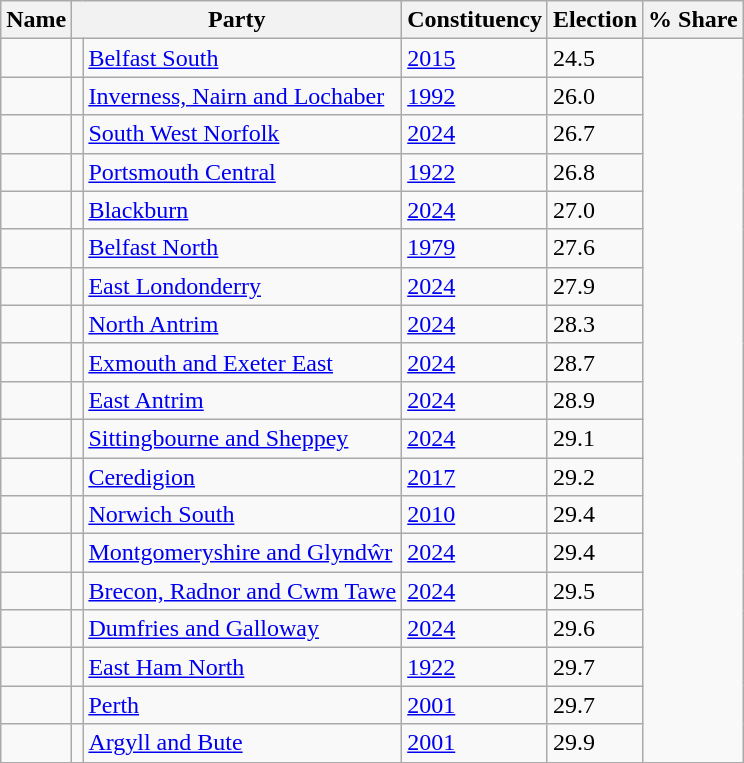<table class="wikitable sortable">
<tr>
<th>Name</th>
<th colspan=2>Party</th>
<th>Constituency</th>
<th>Election</th>
<th>% Share</th>
</tr>
<tr>
<td></td>
<td></td>
<td><a href='#'>Belfast South</a></td>
<td><a href='#'>2015</a></td>
<td>24.5</td>
</tr>
<tr>
<td></td>
<td></td>
<td><a href='#'>Inverness, Nairn and Lochaber</a></td>
<td><a href='#'>1992</a></td>
<td>26.0</td>
</tr>
<tr>
<td></td>
<td></td>
<td><a href='#'>South West Norfolk</a></td>
<td><a href='#'>2024</a></td>
<td>26.7</td>
</tr>
<tr>
<td></td>
<td></td>
<td><a href='#'>Portsmouth Central</a></td>
<td><a href='#'>1922</a></td>
<td>26.8</td>
</tr>
<tr>
<td></td>
<td></td>
<td><a href='#'>Blackburn</a></td>
<td><a href='#'>2024</a></td>
<td>27.0</td>
</tr>
<tr>
<td></td>
<td></td>
<td><a href='#'>Belfast North</a></td>
<td><a href='#'>1979</a></td>
<td>27.6</td>
</tr>
<tr>
<td></td>
<td></td>
<td><a href='#'>East Londonderry</a></td>
<td><a href='#'>2024</a></td>
<td>27.9</td>
</tr>
<tr>
<td></td>
<td></td>
<td><a href='#'>North Antrim</a></td>
<td><a href='#'>2024</a></td>
<td>28.3</td>
</tr>
<tr>
<td></td>
<td></td>
<td><a href='#'>Exmouth and Exeter East</a></td>
<td><a href='#'>2024</a></td>
<td>28.7</td>
</tr>
<tr>
<td></td>
<td></td>
<td><a href='#'>East Antrim</a></td>
<td><a href='#'>2024</a></td>
<td>28.9</td>
</tr>
<tr>
<td></td>
<td></td>
<td><a href='#'>Sittingbourne and Sheppey</a></td>
<td><a href='#'>2024</a></td>
<td>29.1</td>
</tr>
<tr>
<td></td>
<td></td>
<td><a href='#'>Ceredigion</a></td>
<td><a href='#'>2017</a></td>
<td>29.2</td>
</tr>
<tr>
<td></td>
<td></td>
<td><a href='#'>Norwich South</a></td>
<td><a href='#'>2010</a></td>
<td>29.4</td>
</tr>
<tr>
<td></td>
<td></td>
<td><a href='#'>Montgomeryshire and Glyndŵr</a></td>
<td><a href='#'>2024</a></td>
<td>29.4</td>
</tr>
<tr>
<td></td>
<td></td>
<td><a href='#'>Brecon, Radnor and Cwm Tawe</a></td>
<td><a href='#'>2024</a></td>
<td>29.5</td>
</tr>
<tr>
<td></td>
<td></td>
<td><a href='#'>Dumfries and Galloway</a></td>
<td><a href='#'>2024</a></td>
<td>29.6</td>
</tr>
<tr>
<td></td>
<td></td>
<td><a href='#'>East Ham North</a></td>
<td><a href='#'>1922</a></td>
<td>29.7</td>
</tr>
<tr>
<td></td>
<td></td>
<td><a href='#'>Perth</a></td>
<td><a href='#'>2001</a></td>
<td>29.7</td>
</tr>
<tr>
<td></td>
<td></td>
<td><a href='#'>Argyll and Bute</a></td>
<td><a href='#'>2001</a></td>
<td>29.9</td>
</tr>
</table>
